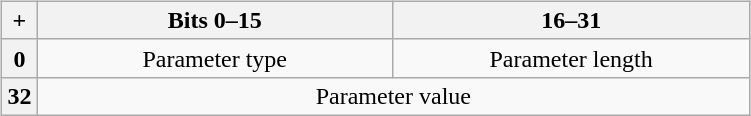<table width="40%" align="right">
<tr>
<td><br><table class="wikitable" style="margin: 0 auto; text-align: center; white-space: nowrap">
<tr>
<th>+</th>
<th colspan="16" width="50%">Bits 0–15</th>
<th colspan="16" width="50%">16–31</th>
</tr>
<tr>
<th>0</th>
<td colspan="16">Parameter type</td>
<td colspan="16">Parameter length</td>
</tr>
<tr>
<th>32</th>
<td colspan="32">Parameter value</td>
</tr>
</table>
</td>
</tr>
</table>
